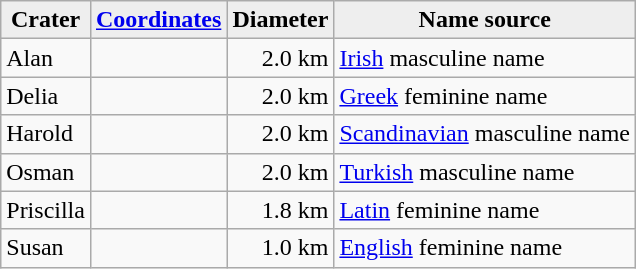<table class="wikitable">
<tr>
<th style="background:#eeeeee;">Crater</th>
<th style="background:#eeeeee;"><a href='#'>Coordinates</a></th>
<th style="background:#eeeeee;">Diameter</th>
<th style="background:#eeeeee;">Name source</th>
</tr>
<tr>
<td>Alan</td>
<td></td>
<td align="right">2.0 km</td>
<td><a href='#'>Irish</a> masculine name</td>
</tr>
<tr>
<td>Delia</td>
<td></td>
<td align="right">2.0 km</td>
<td><a href='#'>Greek</a> feminine name</td>
</tr>
<tr>
<td>Harold</td>
<td></td>
<td align="right">2.0 km</td>
<td><a href='#'>Scandinavian</a> masculine name</td>
</tr>
<tr>
<td>Osman</td>
<td></td>
<td align="right">2.0 km</td>
<td><a href='#'>Turkish</a> masculine name</td>
</tr>
<tr>
<td>Priscilla</td>
<td></td>
<td align="right">1.8 km</td>
<td><a href='#'>Latin</a> feminine name</td>
</tr>
<tr>
<td>Susan</td>
<td></td>
<td align="right">1.0 km</td>
<td><a href='#'>English</a> feminine name</td>
</tr>
</table>
